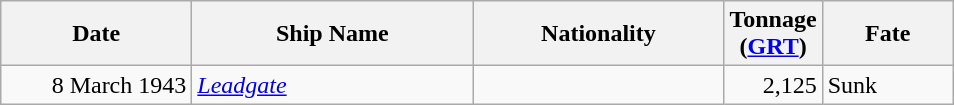<table class="wikitable sortable">
<tr>
<th width="120px">Date</th>
<th width="180px">Ship Name</th>
<th width="160px">Nationality</th>
<th width="25px">Tonnage<br>(<a href='#'>GRT</a>)</th>
<th width="80px">Fate</th>
</tr>
<tr>
<td align="right">8 March 1943</td>
<td align="left"><a href='#'><em>Leadgate</em></a></td>
<td align="left"></td>
<td align="right">2,125</td>
<td align="left">Sunk</td>
</tr>
</table>
